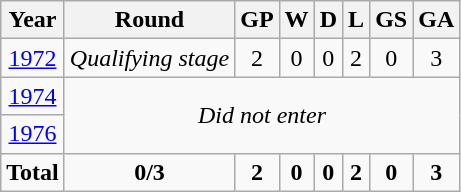<table class="wikitable" style="text-align: center;">
<tr>
<th>Year</th>
<th>Round</th>
<th>GP</th>
<th>W</th>
<th>D</th>
<th>L</th>
<th>GS</th>
<th>GA</th>
</tr>
<tr>
<td><a href='#'>1972</a></td>
<td><em>Qualifying stage</em></td>
<td>2</td>
<td>0</td>
<td>0</td>
<td>2</td>
<td>0</td>
<td>3</td>
</tr>
<tr>
<td><a href='#'>1974</a></td>
<td colspan=7 rowspan="2"><em>Did not enter</em></td>
</tr>
<tr>
<td><a href='#'>1976</a></td>
</tr>
<tr>
<td><strong>Total</strong></td>
<td><strong>0/3</strong></td>
<td><strong>2</strong></td>
<td><strong>0</strong></td>
<td><strong>0</strong></td>
<td><strong>2</strong></td>
<td><strong>0</strong></td>
<td><strong>3</strong></td>
</tr>
</table>
